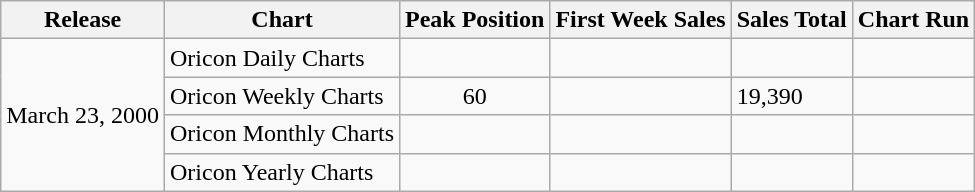<table class="wikitable">
<tr>
<th>Release</th>
<th>Chart</th>
<th>Peak Position</th>
<th>First Week Sales</th>
<th>Sales Total</th>
<th>Chart Run</th>
</tr>
<tr>
<td rowspan="4">March 23, 2000</td>
<td>Oricon Daily Charts</td>
<td align="center"></td>
<td></td>
<td></td>
<td></td>
</tr>
<tr>
<td>Oricon Weekly Charts</td>
<td align="center">60</td>
<td></td>
<td>19,390</td>
<td></td>
</tr>
<tr>
<td>Oricon Monthly Charts</td>
<td align="center"></td>
<td></td>
<td></td>
<td></td>
</tr>
<tr>
<td>Oricon Yearly Charts</td>
<td align="center"></td>
<td></td>
<td></td>
<td></td>
</tr>
</table>
